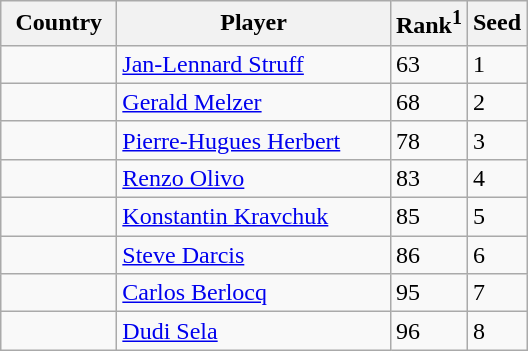<table class="sortable wikitable">
<tr>
<th width="70">Country</th>
<th width="175">Player</th>
<th>Rank<sup>1</sup></th>
<th>Seed</th>
</tr>
<tr>
<td></td>
<td><a href='#'>Jan-Lennard Struff</a></td>
<td>63</td>
<td>1</td>
</tr>
<tr>
<td></td>
<td><a href='#'>Gerald Melzer</a></td>
<td>68</td>
<td>2</td>
</tr>
<tr>
<td></td>
<td><a href='#'>Pierre-Hugues Herbert</a></td>
<td>78</td>
<td>3</td>
</tr>
<tr>
<td></td>
<td><a href='#'>Renzo Olivo</a></td>
<td>83</td>
<td>4</td>
</tr>
<tr>
<td></td>
<td><a href='#'>Konstantin Kravchuk</a></td>
<td>85</td>
<td>5</td>
</tr>
<tr>
<td></td>
<td><a href='#'>Steve Darcis</a></td>
<td>86</td>
<td>6</td>
</tr>
<tr>
<td></td>
<td><a href='#'>Carlos Berlocq</a></td>
<td>95</td>
<td>7</td>
</tr>
<tr>
<td></td>
<td><a href='#'>Dudi Sela</a></td>
<td>96</td>
<td>8</td>
</tr>
</table>
